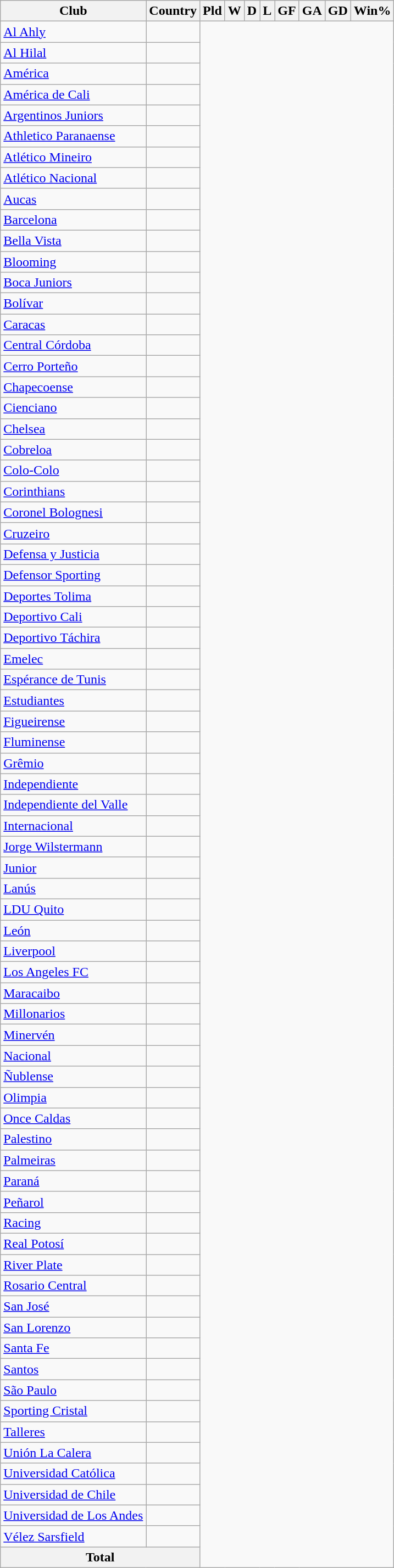<table class="wikitable plainrowheaders sortable" style="text-align:center">
<tr>
<th scope="col">Club</th>
<th scope="col">Country</th>
<th scope="col">Pld</th>
<th scope="col">W</th>
<th scope="col">D</th>
<th scope="col">L</th>
<th scope="col">GF</th>
<th scope="col">GA</th>
<th scope="col">GD</th>
<th scope="col">Win%</th>
</tr>
<tr>
<td scope="row" align=left><a href='#'>Al Ahly</a></td>
<td><br></td>
</tr>
<tr>
<td scope="row" align=left><a href='#'>Al Hilal</a></td>
<td><br></td>
</tr>
<tr>
<td scope="row" align=left><a href='#'>América</a></td>
<td><br></td>
</tr>
<tr>
<td scope="row" align=left><a href='#'>América de Cali</a></td>
<td><br></td>
</tr>
<tr>
<td scope="row" align=left><a href='#'>Argentinos Juniors</a></td>
<td><br></td>
</tr>
<tr>
<td scope="row" align=left><a href='#'>Athletico Paranaense</a></td>
<td><br></td>
</tr>
<tr>
<td scope="row" align=left><a href='#'>Atlético Mineiro</a></td>
<td><br></td>
</tr>
<tr>
<td scope="row" align=left><a href='#'>Atlético Nacional</a></td>
<td><br></td>
</tr>
<tr>
<td scope="row" align=left><a href='#'>Aucas</a></td>
<td><br></td>
</tr>
<tr>
<td scope="row" align=left><a href='#'>Barcelona</a></td>
<td><br></td>
</tr>
<tr>
<td scope="row" align=left><a href='#'>Bella Vista</a></td>
<td><br></td>
</tr>
<tr>
<td scope="row" align=left><a href='#'>Blooming</a></td>
<td><br></td>
</tr>
<tr>
<td scope="row" align=left><a href='#'>Boca Juniors</a></td>
<td><br></td>
</tr>
<tr>
<td scope="row" align=left><a href='#'>Bolívar</a></td>
<td><br></td>
</tr>
<tr>
<td scope="row" align=left><a href='#'>Caracas</a></td>
<td><br></td>
</tr>
<tr>
<td scope="row" align=left><a href='#'>Central Córdoba</a></td>
<td><br></td>
</tr>
<tr>
<td scope="row" align=left><a href='#'>Cerro Porteño</a></td>
<td><br></td>
</tr>
<tr>
<td scope="row" align=left><a href='#'>Chapecoense</a></td>
<td><br></td>
</tr>
<tr>
<td scope="row" align=left><a href='#'>Cienciano</a></td>
<td><br></td>
</tr>
<tr>
<td scope="row" align=left><a href='#'>Chelsea</a></td>
<td><br></td>
</tr>
<tr>
<td scope="row" align=left><a href='#'>Cobreloa</a></td>
<td><br></td>
</tr>
<tr>
<td scope="row" align=left><a href='#'>Colo-Colo</a></td>
<td><br></td>
</tr>
<tr>
<td scope="row" align=left><a href='#'>Corinthians</a></td>
<td><br></td>
</tr>
<tr>
<td scope="row" align=left><a href='#'>Coronel Bolognesi</a></td>
<td><br></td>
</tr>
<tr>
<td scope="row" align=left><a href='#'>Cruzeiro</a></td>
<td><br></td>
</tr>
<tr>
<td scope="row" align=left><a href='#'>Defensa y Justicia</a></td>
<td><br></td>
</tr>
<tr>
<td scope="row" align=left><a href='#'>Defensor Sporting</a></td>
<td><br></td>
</tr>
<tr>
<td scope="row" align=left><a href='#'>Deportes Tolima</a></td>
<td><br></td>
</tr>
<tr>
<td scope="row" align=left><a href='#'>Deportivo Cali</a></td>
<td><br></td>
</tr>
<tr>
<td scope="row" align=left><a href='#'>Deportivo Táchira</a></td>
<td><br></td>
</tr>
<tr>
<td scope="row" align=left><a href='#'>Emelec</a></td>
<td><br></td>
</tr>
<tr>
<td scope="row" align=left><a href='#'>Espérance de Tunis</a></td>
<td><br></td>
</tr>
<tr>
<td scope="row" align=left><a href='#'>Estudiantes</a></td>
<td><br></td>
</tr>
<tr>
<td scope="row" align=left><a href='#'>Figueirense</a></td>
<td><br></td>
</tr>
<tr>
<td scope="row" align=left><a href='#'>Fluminense</a></td>
<td><br></td>
</tr>
<tr>
<td scope="row" align=left><a href='#'>Grêmio</a></td>
<td><br></td>
</tr>
<tr>
<td scope="row" align=left><a href='#'>Independiente</a></td>
<td><br></td>
</tr>
<tr>
<td scope="row" align=left><a href='#'>Independiente del Valle</a></td>
<td><br></td>
</tr>
<tr>
<td scope="row" align=left><a href='#'>Internacional</a></td>
<td><br></td>
</tr>
<tr>
<td scope="row" align=left><a href='#'>Jorge Wilstermann</a></td>
<td><br></td>
</tr>
<tr>
<td scope="row" align=left><a href='#'>Junior</a></td>
<td><br></td>
</tr>
<tr>
<td scope="row" align=left><a href='#'>Lanús</a></td>
<td><br></td>
</tr>
<tr>
<td scope="row" align=left><a href='#'>LDU Quito</a></td>
<td><br></td>
</tr>
<tr>
<td scope="row" align=left><a href='#'>León</a></td>
<td><br></td>
</tr>
<tr>
<td scope="row" align=left><a href='#'>Liverpool</a></td>
<td><br></td>
</tr>
<tr>
<td scope="row" align=left><a href='#'>Los Angeles FC</a></td>
<td><br></td>
</tr>
<tr>
<td scope="row" align=left><a href='#'>Maracaibo</a></td>
<td><br></td>
</tr>
<tr>
<td scope="row" align=left><a href='#'>Millonarios</a></td>
<td><br></td>
</tr>
<tr>
<td scope="row" align=left><a href='#'>Minervén</a></td>
<td><br></td>
</tr>
<tr>
<td scope="row" align=left><a href='#'>Nacional</a></td>
<td><br></td>
</tr>
<tr>
<td scope="row" align=left><a href='#'>Ñublense</a></td>
<td><br></td>
</tr>
<tr>
<td scope="row" align=left><a href='#'>Olimpia</a></td>
<td><br></td>
</tr>
<tr>
<td scope="row" align=left><a href='#'>Once Caldas</a></td>
<td><br></td>
</tr>
<tr>
<td scope="row" align=left><a href='#'>Palestino</a></td>
<td><br></td>
</tr>
<tr>
<td scope="row" align=left><a href='#'>Palmeiras</a></td>
<td><br></td>
</tr>
<tr>
<td scope="row" align=left><a href='#'>Paraná</a></td>
<td><br></td>
</tr>
<tr>
<td scope="row" align=left><a href='#'>Peñarol</a></td>
<td><br></td>
</tr>
<tr>
<td scope="row" align=left><a href='#'>Racing</a></td>
<td><br></td>
</tr>
<tr>
<td scope="row" align=left><a href='#'>Real Potosí</a></td>
<td><br></td>
</tr>
<tr>
<td scope="row" align=left><a href='#'>River Plate</a></td>
<td><br></td>
</tr>
<tr>
<td scope="row" align=left><a href='#'>Rosario Central</a></td>
<td><br></td>
</tr>
<tr>
<td scope="row" align=left><a href='#'>San José</a></td>
<td><br></td>
</tr>
<tr>
<td scope="row" align=left><a href='#'>San Lorenzo</a></td>
<td><br></td>
</tr>
<tr>
<td scope="row" align=left><a href='#'>Santa Fe</a></td>
<td><br></td>
</tr>
<tr>
<td scope="row" align=left><a href='#'>Santos</a></td>
<td><br></td>
</tr>
<tr>
<td scope="row" align=left><a href='#'>São Paulo</a></td>
<td><br></td>
</tr>
<tr>
<td scope="row" align=left><a href='#'>Sporting Cristal</a></td>
<td><br></td>
</tr>
<tr>
<td scope="row" align=left><a href='#'>Talleres</a></td>
<td><br></td>
</tr>
<tr>
<td scope="row" align=left><a href='#'>Unión La Calera</a></td>
<td><br></td>
</tr>
<tr>
<td scope="row" align=left><a href='#'>Universidad Católica</a></td>
<td><br></td>
</tr>
<tr>
<td scope="row" align=left><a href='#'>Universidad de Chile</a></td>
<td><br></td>
</tr>
<tr>
<td scope="row" align=left><a href='#'>Universidad de Los Andes</a></td>
<td><br></td>
</tr>
<tr>
<td scope="row" align=left><a href='#'>Vélez Sarsfield</a></td>
<td><br></td>
</tr>
<tr>
<th colspan="2">Total<br></th>
</tr>
</table>
